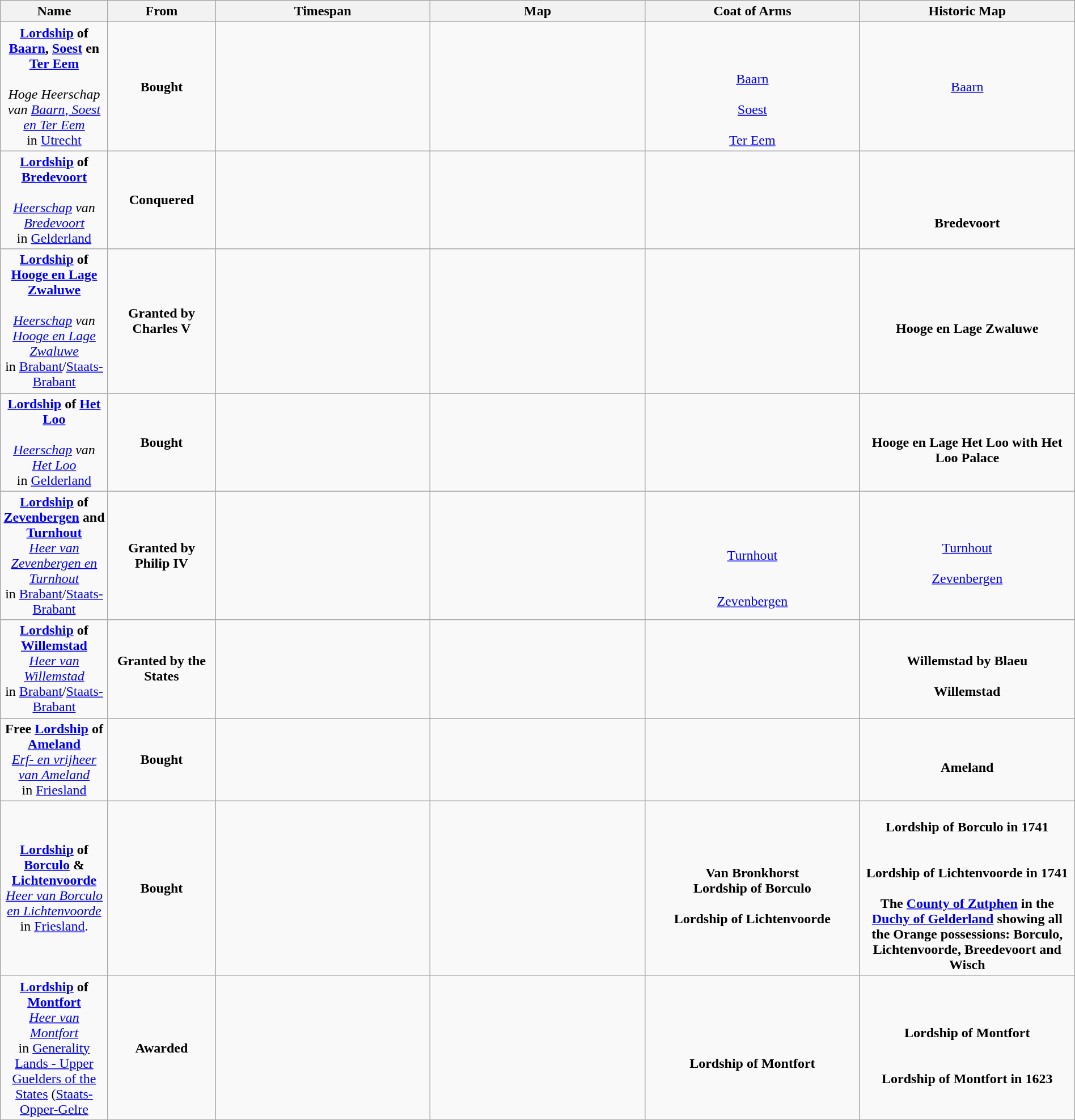<table class="wikitable" style="text-align:center; width:100%">
<tr>
<th width=10%>Name</th>
<th width=10%>From</th>
<th width=20%>Timespan</th>
<th width=20%>Map</th>
<th width=20%>Coat of Arms</th>
<th width=20%>Historic Map</th>
</tr>
<tr>
<td><strong><a href='#'>Lordship</a> of <a href='#'>Baarn</a>, <a href='#'>Soest</a> en <a href='#'>Ter Eem</a></strong><br><br><em>Hoge Heerschap van <a href='#'>Baarn, Soest en Ter Eem</a></em><br> in <a href='#'>Utrecht</a></td>
<td><strong>Bought</strong></td>
<td></td>
<td></td>
<td><br><br><br><a href='#'>Baarn</a><br><br><a href='#'>Soest</a><br><br><a href='#'>Ter Eem</a></td>
<td><br><a href='#'>Baarn</a> <br><br></td>
</tr>
<tr>
<td><strong><a href='#'>Lordship</a> of <a href='#'>Bredevoort</a></strong><br><br><em><a href='#'>Heerschap</a> van <a href='#'>Bredevoort</a></em><br> in <a href='#'>Gelderland</a></td>
<td><strong>Conquered</strong></td>
<td></td>
<td></td>
<td><br><br></td>
<td><br><br><br><strong>Bredevoort</strong></td>
</tr>
<tr>
<td><strong><a href='#'>Lordship</a> of <a href='#'>Hooge en Lage Zwaluwe</a></strong><br><br><em><a href='#'>Heerschap</a> van <a href='#'>Hooge en Lage Zwaluwe</a></em><br> in <a href='#'>Brabant</a>/<a href='#'>Staats-Brabant</a></td>
<td><strong>Granted by Charles V</strong></td>
<td></td>
<td></td>
<td><br><br></td>
<td><br><strong>Hooge en Lage Zwaluwe</strong></td>
</tr>
<tr>
<td><strong><a href='#'>Lordship</a> of <a href='#'>Het Loo</a></strong><br><br><em><a href='#'>Heerschap</a> van <a href='#'>Het Loo</a></em><br>in <a href='#'>Gelderland</a></td>
<td><strong>Bought</strong></td>
<td></td>
<td></td>
<td><br><br></td>
<td><br><strong>Hooge en Lage Het Loo with Het Loo Palace</strong></td>
</tr>
<tr>
<td><strong><a href='#'>Lordship</a> of <a href='#'>Zevenbergen</a> and <a href='#'>Turnhout</a></strong><br><em><a href='#'>Heer van Zevenbergen en Turnhout</a></em><br> in <a href='#'>Brabant</a>/<a href='#'>Staats-Brabant</a></td>
<td><strong>Granted by Philip IV</strong></td>
<td></td>
<td></td>
<td><br><br><br><a href='#'>Turnhout</a><br><br><br><a href='#'>Zevenbergen</a></td>
<td><br><a href='#'>Turnhout</a><br><br><a href='#'>Zevenbergen</a></td>
</tr>
<tr>
<td><strong><a href='#'>Lordship</a> of <a href='#'>Willemstad</a></strong><br><em><a href='#'>Heer van Willemstad</a></em><br> in <a href='#'>Brabant</a>/<a href='#'>Staats-Brabant</a></td>
<td><strong>Granted by the States</strong></td>
<td></td>
<td></td>
<td><br></td>
<td><br><strong>Willemstad by Blaeu</strong><br><br><strong>Willemstad</strong></td>
</tr>
<tr>
<td><strong>Free <a href='#'>Lordship</a> of <a href='#'>Ameland</a></strong><br><em><a href='#'>Erf- en vrijheer van Ameland</a></em><br> in <a href='#'>Friesland</a></td>
<td><strong>Bought</strong></td>
<td></td>
<td></td>
<td><br></td>
<td><br><strong>Ameland</strong></td>
</tr>
<tr>
<td><strong><a href='#'>Lordship</a> of <a href='#'>Borculo</a> & <a href='#'>Lichtenvoorde</a></strong><br><em><a href='#'>Heer van Borculo en Lichtenvoorde</a></em><br> in <a href='#'>Friesland</a>.</td>
<td><strong>Bought</strong></td>
<td></td>
<td></td>
<td><br><strong>Van Bronkhorst</strong> <br><strong>Lordship of Borculo</strong><br><br><strong>Lordship of Lichtenvoorde</strong></td>
<td><br><strong>Lordship of Borculo in 1741</strong><br><br><br><strong>Lordship of Lichtenvoorde in 1741</strong><br>
<br><strong>The <a href='#'>County of Zutphen</a> in the <a href='#'>Duchy of Gelderland</a> showing all the Orange possessions: Borculo, Lichtenvoorde, Breedevoort and Wisch</strong></td>
</tr>
<tr>
<td><strong><a href='#'>Lordship</a> of <a href='#'>Montfort</a></strong><br><em><a href='#'>Heer van Montfort</a></em><br> in <a href='#'>Generality Lands - Upper Guelders of the States</a> (<a href='#'>Staats-Opper-Gelre</a></td>
<td><strong>Awarded</strong></td>
<td></td>
<td></td>
<td><br><br><strong>Lordship of Montfort</strong></td>
<td><br><strong>Lordship of Montfort</strong><br><br><br><strong>Lordship of Montfort in 1623</strong></td>
</tr>
</table>
